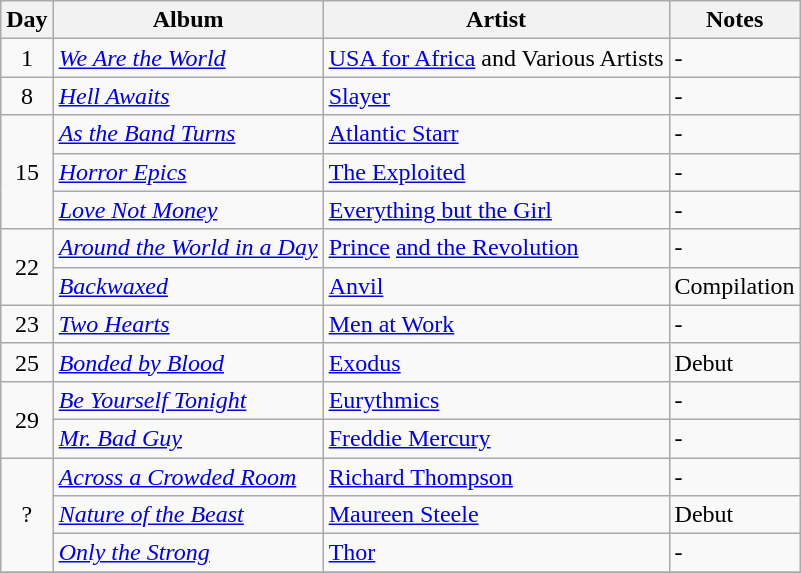<table class="wikitable">
<tr>
<th>Day</th>
<th>Album</th>
<th>Artist</th>
<th>Notes</th>
</tr>
<tr>
<td rowspan="1" align="center">1</td>
<td><em><a href='#'>We Are the World</a></em></td>
<td><a href='#'>USA for Africa</a> and Various Artists</td>
<td>-</td>
</tr>
<tr>
<td rowspan="1" align="center">8</td>
<td><em><a href='#'>Hell Awaits</a></em></td>
<td><a href='#'>Slayer</a></td>
<td>-</td>
</tr>
<tr>
<td rowspan="3" align="center">15</td>
<td><em><a href='#'>As the Band Turns</a></em></td>
<td><a href='#'>Atlantic Starr</a></td>
<td>-</td>
</tr>
<tr>
<td><em><a href='#'>Horror Epics</a></em></td>
<td><a href='#'>The Exploited</a></td>
<td>-</td>
</tr>
<tr>
<td><em><a href='#'>Love Not Money</a></em></td>
<td><a href='#'>Everything but the Girl</a></td>
<td>-</td>
</tr>
<tr>
<td rowspan="2" align="center">22</td>
<td><em><a href='#'>Around the World in a Day</a></em></td>
<td><a href='#'>Prince</a> <a href='#'>and the Revolution</a></td>
<td>-</td>
</tr>
<tr>
<td><em><a href='#'>Backwaxed</a></em></td>
<td><a href='#'>Anvil</a></td>
<td>Compilation</td>
</tr>
<tr>
<td rowspan="1" align="center">23</td>
<td><em><a href='#'>Two Hearts</a></em></td>
<td><a href='#'>Men at Work</a></td>
<td>-</td>
</tr>
<tr>
<td rowspan="1" align="center">25</td>
<td><em><a href='#'>Bonded by Blood</a></em></td>
<td><a href='#'>Exodus</a></td>
<td>Debut</td>
</tr>
<tr>
<td rowspan="2" align="center">29</td>
<td><em><a href='#'>Be Yourself Tonight</a></em></td>
<td><a href='#'>Eurythmics</a></td>
<td>-</td>
</tr>
<tr>
<td><em><a href='#'>Mr. Bad Guy</a></em></td>
<td><a href='#'>Freddie Mercury</a></td>
<td>-</td>
</tr>
<tr>
<td rowspan="3" align="center">?</td>
<td><em><a href='#'>Across a Crowded Room</a></em></td>
<td><a href='#'>Richard Thompson</a></td>
<td>-</td>
</tr>
<tr>
<td><em><a href='#'>Nature of the Beast</a></em></td>
<td><a href='#'>Maureen Steele</a></td>
<td>Debut</td>
</tr>
<tr>
<td><em><a href='#'>Only the Strong</a></em></td>
<td><a href='#'>Thor</a></td>
<td>-</td>
</tr>
<tr>
</tr>
</table>
